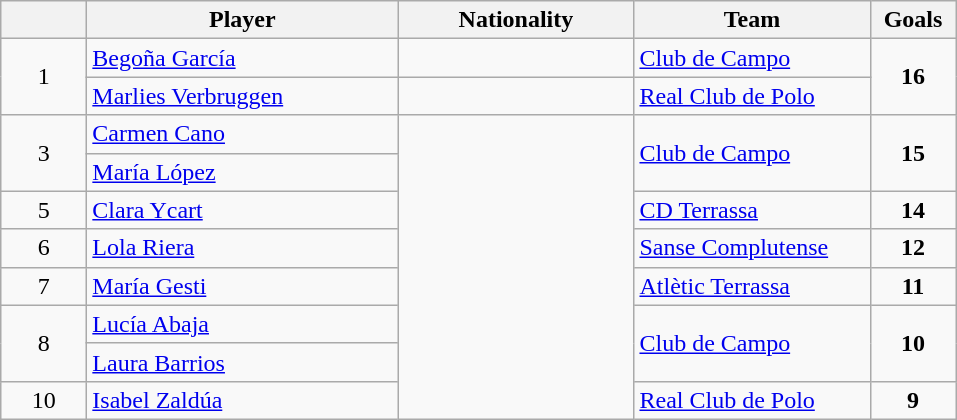<table class="wikitable">
<tr>
<th style="width: 50px;"></th>
<th style="width: 200px;">Player</th>
<th style="width: 150px;">Nationality</th>
<th style="width: 150px;">Team</th>
<th style="width: 50px;">Goals</th>
</tr>
<tr>
<td style="text-align: center" rowspan=2>1</td>
<td><a href='#'>Begoña García</a></td>
<td></td>
<td><a href='#'>Club de Campo</a></td>
<td style="text-align: center" rowspan=2><strong>16</strong></td>
</tr>
<tr>
<td><a href='#'>Marlies Verbruggen</a></td>
<td></td>
<td><a href='#'>Real Club de Polo</a></td>
</tr>
<tr>
<td style="text-align: center" rowspan=2>3</td>
<td><a href='#'>Carmen Cano</a></td>
<td rowspan=8></td>
<td rowspan=2><a href='#'>Club de Campo</a></td>
<td style="text-align: center" rowspan=2><strong>15</strong></td>
</tr>
<tr>
<td><a href='#'>María López</a></td>
</tr>
<tr>
<td style="text-align: center">5</td>
<td><a href='#'>Clara Ycart</a></td>
<td><a href='#'>CD Terrassa</a></td>
<td style="text-align: center"><strong>14</strong></td>
</tr>
<tr>
<td style="text-align: center">6</td>
<td><a href='#'>Lola Riera</a></td>
<td><a href='#'>Sanse Complutense</a></td>
<td style="text-align: center"><strong>12</strong></td>
</tr>
<tr>
<td style="text-align: center">7</td>
<td><a href='#'>María Gesti</a></td>
<td><a href='#'>Atlètic Terrassa</a></td>
<td style="text-align: center"><strong>11</strong></td>
</tr>
<tr>
<td style="text-align: center" rowspan=2>8</td>
<td><a href='#'>Lucía Abaja</a></td>
<td rowspan=2><a href='#'>Club de Campo</a></td>
<td style="text-align: center" rowspan=2><strong>10</strong></td>
</tr>
<tr>
<td><a href='#'>Laura Barrios</a></td>
</tr>
<tr>
<td style="text-align: center">10</td>
<td><a href='#'>Isabel Zaldúa</a></td>
<td><a href='#'>Real Club de Polo</a></td>
<td style="text-align: center" rowspan=2><strong>9</strong></td>
</tr>
</table>
